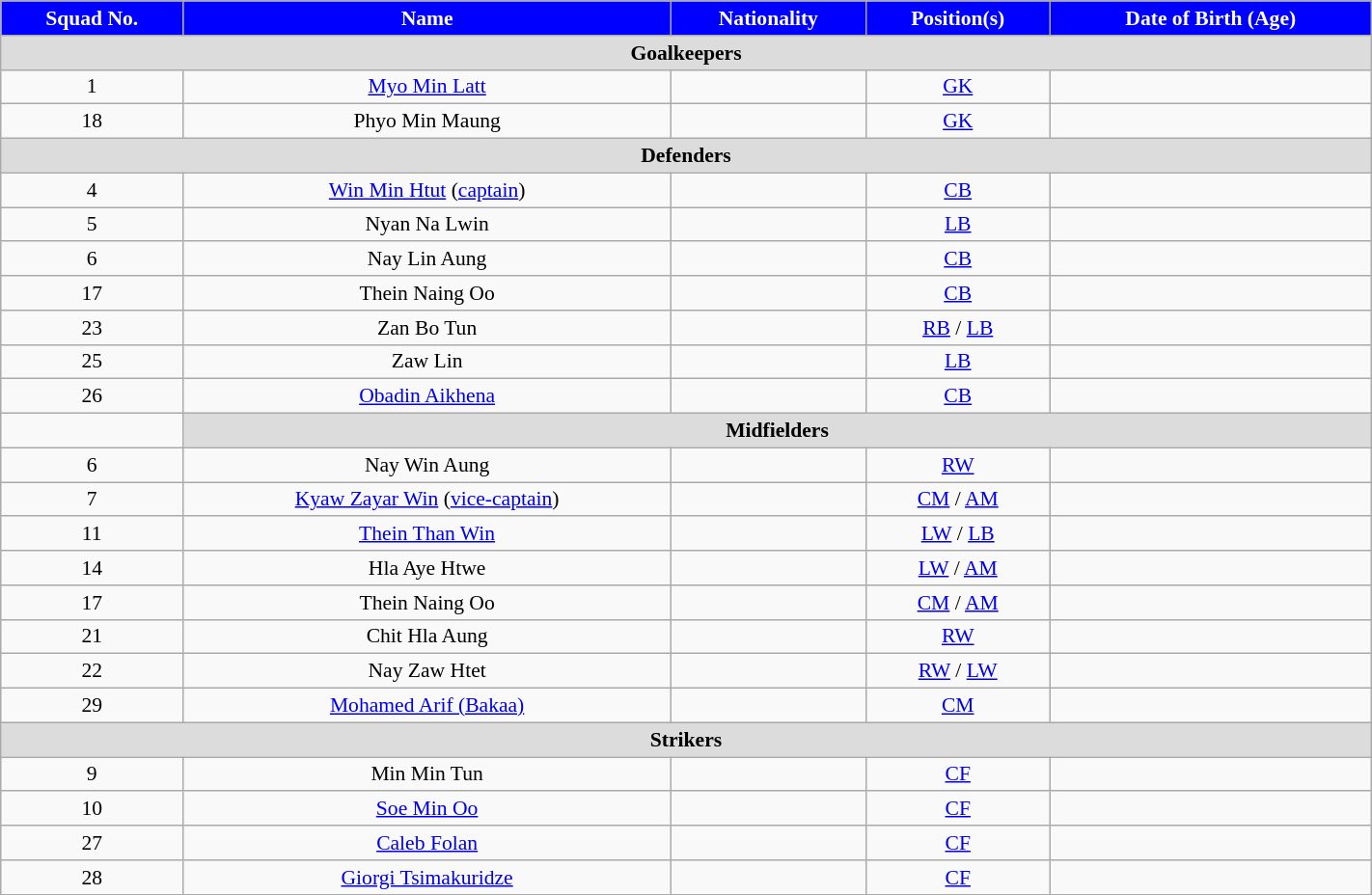<table class="wikitable" style="text-align:center; font-size:90%; width:75%;">
<tr>
<th style="background:#00f; color:white; text-align:center;">Squad No.</th>
<th style="background:#00f; color:white; text-align:center;">Name</th>
<th style="background:#00f; color:white; text-align:center;">Nationality</th>
<th style="background:#00f; color:white; text-align:center;">Position(s)</th>
<th style="background:#00f; color:white; text-align:center;">Date of Birth (Age)</th>
</tr>
<tr>
<th colspan="10" style="background:#dcdcdc; text-align:center;">Goalkeepers</th>
</tr>
<tr>
<td>1</td>
<td><a href='#'>Myo Min Latt</a></td>
<td></td>
<td><a href='#'>GK</a></td>
<td></td>
</tr>
<tr>
<td>18</td>
<td>Phyo Min Maung</td>
<td></td>
<td><a href='#'>GK</a></td>
<td></td>
</tr>
<tr>
<th colspan="10" style="background:#dcdcdc; text-align:center;">Defenders</th>
</tr>
<tr>
<td>4</td>
<td><a href='#'>Win Min Htut</a> (<a href='#'>captain</a>)</td>
<td></td>
<td><a href='#'>CB</a></td>
<td></td>
</tr>
<tr>
<td>5</td>
<td>Nyan Na Lwin</td>
<td></td>
<td><a href='#'>LB</a></td>
<td></td>
</tr>
<tr>
<td>6</td>
<td>Nay Lin Aung</td>
<td></td>
<td><a href='#'>CB</a></td>
<td></td>
</tr>
<tr>
<td>17</td>
<td>Thein Naing Oo</td>
<td></td>
<td><a href='#'>CB</a></td>
<td></td>
</tr>
<tr>
<td>23</td>
<td>Zan Bo Tun</td>
<td></td>
<td><a href='#'>RB</a> / <a href='#'>LB</a></td>
<td></td>
</tr>
<tr>
<td>25</td>
<td>Zaw Lin</td>
<td></td>
<td><a href='#'>LB</a></td>
<td></td>
</tr>
<tr>
<td>26</td>
<td><a href='#'>Obadin Aikhena</a></td>
<td></td>
<td><a href='#'>CB</a></td>
<td></td>
</tr>
<tr>
<td></td>
<th colspan="10" style="background:#dcdcdc; text-align:center;">Midfielders</th>
</tr>
<tr>
<td>6</td>
<td>Nay Win Aung</td>
<td></td>
<td><a href='#'>RW</a></td>
<td></td>
</tr>
<tr>
<td>7</td>
<td><a href='#'>Kyaw Zayar Win</a> (<a href='#'>vice-captain</a>)</td>
<td></td>
<td><a href='#'>CM</a> / <a href='#'>AM</a></td>
<td></td>
</tr>
<tr>
<td>11</td>
<td><a href='#'>Thein Than Win</a></td>
<td></td>
<td><a href='#'>LW</a> / <a href='#'>LB</a></td>
<td></td>
</tr>
<tr>
<td>14</td>
<td>Hla Aye Htwe</td>
<td></td>
<td><a href='#'>LW</a> / <a href='#'>AM</a></td>
<td></td>
</tr>
<tr>
<td>17</td>
<td>Thein Naing Oo</td>
<td></td>
<td><a href='#'>CM</a> / <a href='#'>AM</a></td>
<td></td>
</tr>
<tr>
<td>21</td>
<td>Chit Hla Aung</td>
<td></td>
<td><a href='#'>RW</a></td>
<td></td>
</tr>
<tr>
<td>22</td>
<td>Nay Zaw Htet</td>
<td></td>
<td><a href='#'>RW</a> / <a href='#'>LW</a></td>
<td></td>
</tr>
<tr>
<td>29</td>
<td><a href='#'>Mohamed Arif (Bakaa)</a></td>
<td></td>
<td><a href='#'>CM</a></td>
<td></td>
</tr>
<tr>
<th colspan="10" style="background:#dcdcdc; text-align:center;">Strikers</th>
</tr>
<tr>
<td>9</td>
<td>Min Min Tun</td>
<td></td>
<td><a href='#'>CF</a></td>
<td></td>
</tr>
<tr>
<td>10</td>
<td><a href='#'>Soe Min Oo</a></td>
<td></td>
<td><a href='#'>CF</a></td>
<td></td>
</tr>
<tr>
<td>27</td>
<td><a href='#'>Caleb Folan</a></td>
<td></td>
<td><a href='#'>CF</a></td>
<td></td>
</tr>
<tr>
<td>28</td>
<td><a href='#'>Giorgi Tsimakuridze</a></td>
<td></td>
<td><a href='#'>CF</a></td>
<td></td>
</tr>
<tr>
</tr>
</table>
